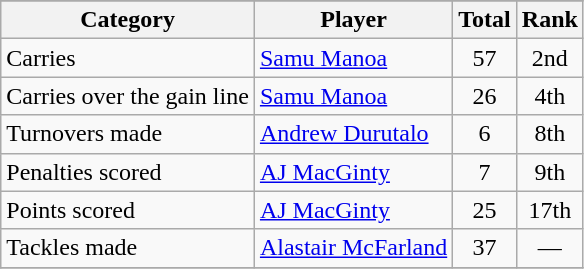<table class="wikitable sortable">
<tr>
</tr>
<tr>
<th>Category</th>
<th>Player</th>
<th>Total</th>
<th>Rank</th>
</tr>
<tr>
<td>Carries</td>
<td><a href='#'>Samu Manoa</a></td>
<td align=center>57</td>
<td align=center>2nd</td>
</tr>
<tr>
<td>Carries over the gain line</td>
<td><a href='#'>Samu Manoa</a></td>
<td align=center>26</td>
<td align=center>4th</td>
</tr>
<tr>
<td>Turnovers made</td>
<td><a href='#'>Andrew Durutalo</a></td>
<td align=center>6</td>
<td align=center>8th</td>
</tr>
<tr>
<td>Penalties scored</td>
<td><a href='#'>AJ MacGinty</a></td>
<td align=center>7</td>
<td align=center>9th</td>
</tr>
<tr>
<td>Points scored</td>
<td><a href='#'>AJ MacGinty</a></td>
<td align=center>25</td>
<td align=center>17th</td>
</tr>
<tr>
<td>Tackles made</td>
<td><a href='#'>Alastair McFarland</a></td>
<td align=center>37</td>
<td align=center>—</td>
</tr>
<tr>
</tr>
</table>
